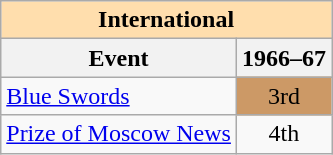<table class="wikitable" style="text-align:center">
<tr>
<th style="background-color: #ffdead; " colspan=2 align=center>International</th>
</tr>
<tr>
<th>Event</th>
<th>1966–67</th>
</tr>
<tr>
<td align=left><a href='#'>Blue Swords</a></td>
<td bgcolor=cc9966>3rd</td>
</tr>
<tr>
<td align=left><a href='#'>Prize of Moscow News</a></td>
<td>4th</td>
</tr>
</table>
